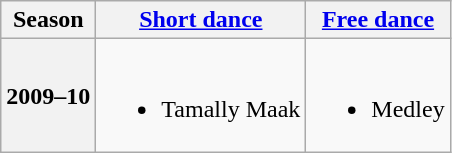<table class=wikitable style=text-align:center>
<tr>
<th>Season</th>
<th><a href='#'>Short dance</a></th>
<th><a href='#'>Free dance</a></th>
</tr>
<tr>
<th>2009–10 <br></th>
<td><br><ul><li>Tamally Maak <br></li></ul></td>
<td><br><ul><li>Medley <br></li></ul></td>
</tr>
</table>
